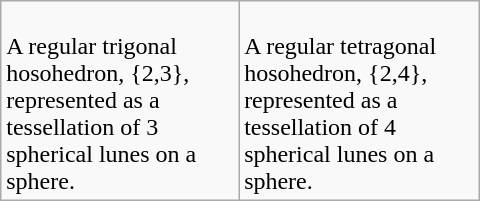<table class="wikitable" width="320">
<tr>
<td><br>A regular trigonal hosohedron, {2,3}, represented as a tessellation of 3 spherical lunes on a sphere.</td>
<td><br>A regular tetragonal hosohedron, {2,4}, represented as a tessellation of 4 spherical lunes on a sphere.</td>
</tr>
</table>
